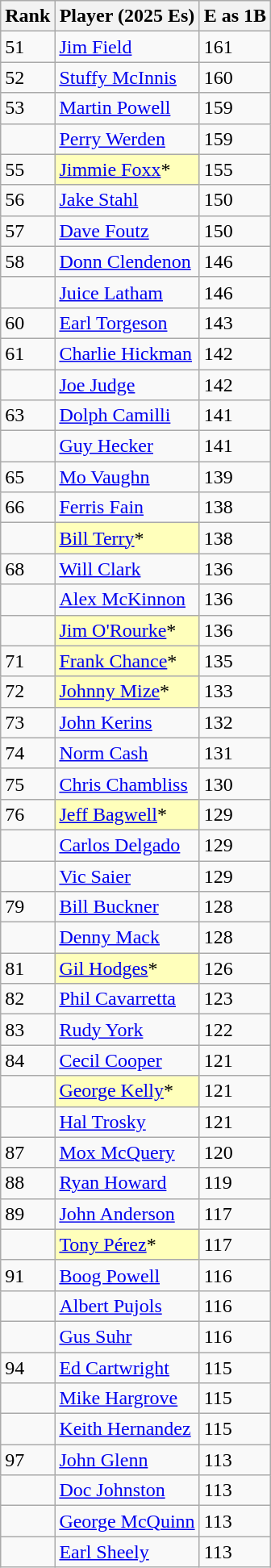<table class="wikitable" style="float:left;">
<tr style="white-space: nowrap;">
<th>Rank</th>
<th>Player (2025 Es)</th>
<th>E as 1B</th>
</tr>
<tr>
<td>51</td>
<td><a href='#'>Jim Field</a></td>
<td>161</td>
</tr>
<tr>
<td>52</td>
<td><a href='#'>Stuffy McInnis</a></td>
<td>160</td>
</tr>
<tr>
<td>53</td>
<td><a href='#'>Martin Powell</a></td>
<td>159</td>
</tr>
<tr>
<td></td>
<td><a href='#'>Perry Werden</a></td>
<td>159</td>
</tr>
<tr>
<td>55</td>
<td style="background:#ffffbb;"><a href='#'>Jimmie Foxx</a>*</td>
<td>155</td>
</tr>
<tr>
<td>56</td>
<td><a href='#'>Jake Stahl</a></td>
<td>150</td>
</tr>
<tr>
<td>57</td>
<td><a href='#'>Dave Foutz</a></td>
<td>150</td>
</tr>
<tr>
<td>58</td>
<td><a href='#'>Donn Clendenon</a></td>
<td>146</td>
</tr>
<tr>
<td></td>
<td><a href='#'>Juice Latham</a></td>
<td>146</td>
</tr>
<tr>
<td>60</td>
<td><a href='#'>Earl Torgeson</a></td>
<td>143</td>
</tr>
<tr>
<td>61</td>
<td><a href='#'>Charlie Hickman</a></td>
<td>142</td>
</tr>
<tr>
<td></td>
<td><a href='#'>Joe Judge</a></td>
<td>142</td>
</tr>
<tr>
<td>63</td>
<td><a href='#'>Dolph Camilli</a></td>
<td>141</td>
</tr>
<tr>
<td></td>
<td><a href='#'>Guy Hecker</a></td>
<td>141</td>
</tr>
<tr>
<td>65</td>
<td><a href='#'>Mo Vaughn</a></td>
<td>139</td>
</tr>
<tr>
<td>66</td>
<td><a href='#'>Ferris Fain</a></td>
<td>138</td>
</tr>
<tr>
<td></td>
<td style="background:#ffffbb;"><a href='#'>Bill Terry</a>*</td>
<td>138</td>
</tr>
<tr>
<td>68</td>
<td><a href='#'>Will Clark</a></td>
<td>136</td>
</tr>
<tr>
<td></td>
<td><a href='#'>Alex McKinnon</a></td>
<td>136</td>
</tr>
<tr>
<td></td>
<td style="background:#ffffbb;"><a href='#'>Jim O'Rourke</a>*</td>
<td>136</td>
</tr>
<tr>
<td>71</td>
<td style="background:#ffffbb;"><a href='#'>Frank Chance</a>*</td>
<td>135</td>
</tr>
<tr>
<td>72</td>
<td style="background:#ffffbb;"><a href='#'>Johnny Mize</a>*</td>
<td>133</td>
</tr>
<tr>
<td>73</td>
<td><a href='#'>John Kerins</a></td>
<td>132</td>
</tr>
<tr>
<td>74</td>
<td><a href='#'>Norm Cash</a></td>
<td>131</td>
</tr>
<tr>
<td>75</td>
<td><a href='#'>Chris Chambliss</a></td>
<td>130</td>
</tr>
<tr>
<td>76</td>
<td style="background:#ffffbb;"><a href='#'>Jeff Bagwell</a>*</td>
<td>129</td>
</tr>
<tr>
<td></td>
<td><a href='#'>Carlos Delgado</a></td>
<td>129</td>
</tr>
<tr>
<td></td>
<td><a href='#'>Vic Saier</a></td>
<td>129</td>
</tr>
<tr>
<td>79</td>
<td><a href='#'>Bill Buckner</a></td>
<td>128</td>
</tr>
<tr>
<td></td>
<td><a href='#'>Denny Mack</a></td>
<td>128</td>
</tr>
<tr>
<td>81</td>
<td style="background:#ffffbb;"><a href='#'>Gil Hodges</a>*</td>
<td>126</td>
</tr>
<tr>
<td>82</td>
<td><a href='#'>Phil Cavarretta</a></td>
<td>123</td>
</tr>
<tr>
<td>83</td>
<td><a href='#'>Rudy York</a></td>
<td>122</td>
</tr>
<tr>
<td>84</td>
<td><a href='#'>Cecil Cooper</a></td>
<td>121</td>
</tr>
<tr>
<td></td>
<td style="background:#ffffbb;"><a href='#'>George Kelly</a>*</td>
<td>121</td>
</tr>
<tr>
<td></td>
<td><a href='#'>Hal Trosky</a></td>
<td>121</td>
</tr>
<tr>
<td>87</td>
<td><a href='#'>Mox McQuery</a></td>
<td>120</td>
</tr>
<tr>
<td>88</td>
<td><a href='#'>Ryan Howard</a></td>
<td>119</td>
</tr>
<tr>
<td>89</td>
<td><a href='#'>John Anderson</a></td>
<td>117</td>
</tr>
<tr>
<td></td>
<td style="background:#ffffbb;"><a href='#'>Tony Pérez</a>*</td>
<td>117</td>
</tr>
<tr>
<td>91</td>
<td><a href='#'>Boog Powell</a></td>
<td>116</td>
</tr>
<tr>
<td></td>
<td><a href='#'>Albert Pujols</a></td>
<td>116</td>
</tr>
<tr>
<td></td>
<td><a href='#'>Gus Suhr</a></td>
<td>116</td>
</tr>
<tr>
<td>94</td>
<td><a href='#'>Ed Cartwright</a></td>
<td>115</td>
</tr>
<tr>
<td></td>
<td><a href='#'>Mike Hargrove</a></td>
<td>115</td>
</tr>
<tr>
<td></td>
<td><a href='#'>Keith Hernandez</a></td>
<td>115</td>
</tr>
<tr>
<td>97</td>
<td><a href='#'>John Glenn</a></td>
<td>113</td>
</tr>
<tr>
<td></td>
<td><a href='#'>Doc Johnston</a></td>
<td>113</td>
</tr>
<tr>
<td></td>
<td><a href='#'>George McQuinn</a></td>
<td>113</td>
</tr>
<tr>
<td></td>
<td><a href='#'>Earl Sheely</a></td>
<td>113</td>
</tr>
</table>
